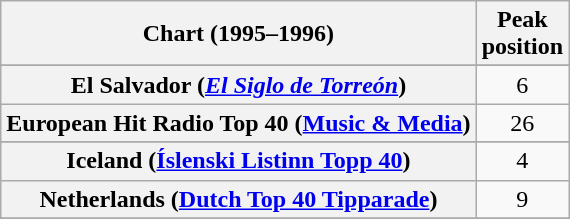<table class="wikitable sortable plainrowheaders" style="text-align:center">
<tr>
<th>Chart (1995–1996)</th>
<th>Peak<br>position</th>
</tr>
<tr>
</tr>
<tr>
</tr>
<tr>
</tr>
<tr>
<th scope="row">El Salvador (<em><a href='#'>El Siglo de Torreón</a></em>)</th>
<td>6</td>
</tr>
<tr>
<th scope="row">European Hit Radio Top 40 (<a href='#'>Music & Media</a>)</th>
<td>26</td>
</tr>
<tr>
</tr>
<tr>
<th scope="row">Iceland (<a href='#'>Íslenski Listinn Topp 40</a>)</th>
<td>4</td>
</tr>
<tr>
<th scope="row">Netherlands (<a href='#'>Dutch Top 40 Tipparade</a>)</th>
<td>9</td>
</tr>
<tr>
</tr>
<tr>
</tr>
<tr>
</tr>
<tr>
</tr>
<tr>
</tr>
<tr>
</tr>
<tr>
</tr>
<tr>
</tr>
<tr>
</tr>
<tr>
</tr>
</table>
